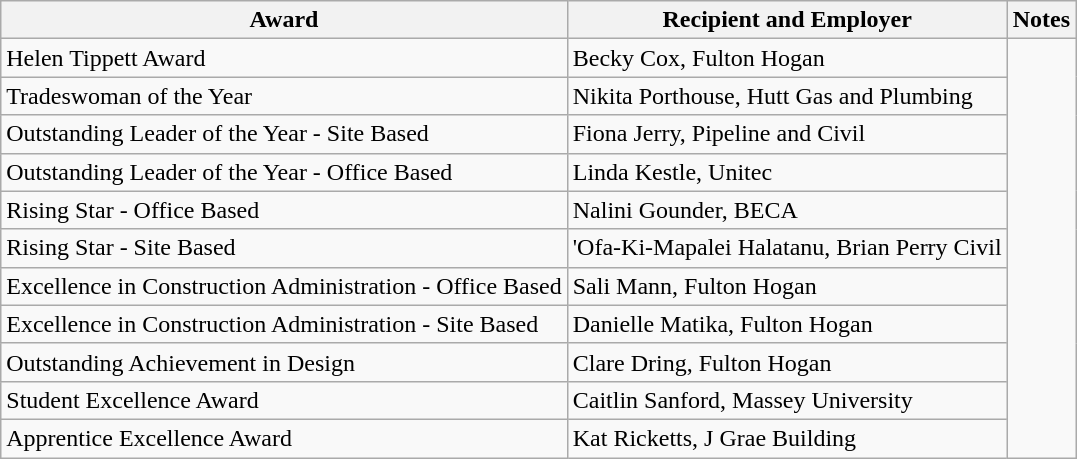<table class="wikitable">
<tr>
<th>Award</th>
<th>Recipient and Employer</th>
<th>Notes</th>
</tr>
<tr>
<td>Helen Tippett Award</td>
<td>Becky Cox, Fulton Hogan</td>
<td rowspan="11"></td>
</tr>
<tr>
<td>Tradeswoman of the Year</td>
<td>Nikita Porthouse, Hutt Gas and Plumbing</td>
</tr>
<tr>
<td>Outstanding Leader of the Year - Site Based</td>
<td>Fiona Jerry, Pipeline and Civil</td>
</tr>
<tr>
<td>Outstanding Leader of the Year - Office Based</td>
<td>Linda Kestle, Unitec</td>
</tr>
<tr>
<td>Rising Star - Office Based</td>
<td>Nalini Gounder, BECA</td>
</tr>
<tr>
<td>Rising Star - Site Based</td>
<td>'Ofa-Ki-Mapalei Halatanu, Brian Perry Civil</td>
</tr>
<tr>
<td>Excellence in Construction Administration - Office Based</td>
<td>Sali Mann, Fulton Hogan</td>
</tr>
<tr>
<td>Excellence in Construction Administration - Site Based</td>
<td>Danielle Matika, Fulton Hogan</td>
</tr>
<tr>
<td>Outstanding Achievement in Design</td>
<td>Clare Dring, Fulton Hogan</td>
</tr>
<tr>
<td>Student Excellence Award</td>
<td>Caitlin Sanford, Massey University</td>
</tr>
<tr>
<td>Apprentice Excellence Award</td>
<td>Kat Ricketts, J Grae Building</td>
</tr>
</table>
